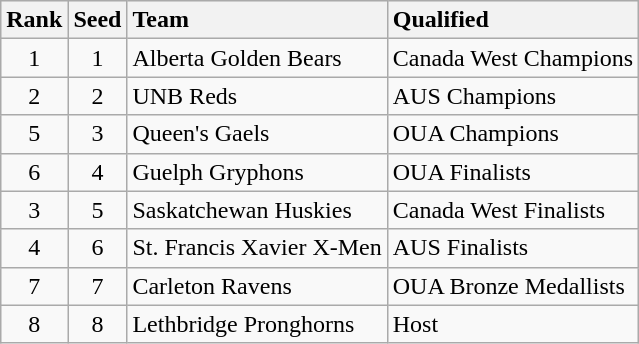<table class="wikitable sortable" style="text-align: center;">
<tr style="background:#efefef; text-align:center;">
<th style="text-align:left">Rank</th>
<th style="text-align:left">Seed</th>
<th style="text-align:left">Team</th>
<th style="text-align:left">Qualified</th>
</tr>
<tr style="text-align:center">
<td style="text-align:center">1</td>
<td style="text-align:center">1</td>
<td style="text-align:left">Alberta Golden Bears</td>
<td style="text-align:left">Canada West Champions</td>
</tr>
<tr style="text-align:cente">
<td style="text-align:center">2</td>
<td style="text-align:center">2</td>
<td style="text-align:left">UNB Reds</td>
<td style="text-align:left">AUS Champions</td>
</tr>
<tr style="text-align:center">
<td style="text-align:center">5</td>
<td style="text-align:center">3</td>
<td style="text-align:left">Queen's Gaels</td>
<td style="text-align:left">OUA Champions</td>
</tr>
<tr style="text-align:center">
<td style="text-align:center">6</td>
<td style="text-align:center">4</td>
<td style="text-align:left">Guelph Gryphons</td>
<td style="text-align:left">OUA Finalists</td>
</tr>
<tr style="text-align:center">
<td style="text-align:center">3</td>
<td style="text-align:center">5</td>
<td style="text-align:left">Saskatchewan Huskies</td>
<td style="text-align:left">Canada West Finalists</td>
</tr>
<tr style="text-align:center">
<td style="text-align:center">4</td>
<td style="text-align:center">6</td>
<td style="text-align:left">St. Francis Xavier X-Men</td>
<td style="text-align:left">AUS Finalists</td>
</tr>
<tr style="text-align:center">
<td style="text-align:center">7</td>
<td style="text-align:center">7</td>
<td style="text-align:left">Carleton Ravens</td>
<td style="text-align:left">OUA Bronze Medallists</td>
</tr>
<tr style="text-align:center">
<td style="text-align:center">8</td>
<td style="text-align:center">8</td>
<td style="text-align:left">Lethbridge Pronghorns</td>
<td style="text-align:left">Host</td>
</tr>
</table>
